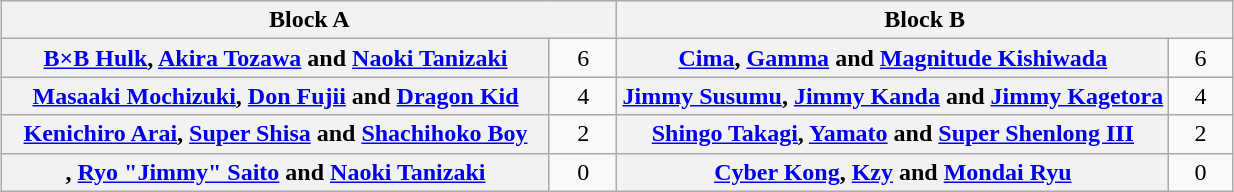<table class="wikitable" style="margin: 1em auto 1em auto;text-align:center">
<tr>
<th colspan="2" style="width:50%">Block A</th>
<th colspan="2" style="width:50%">Block B</th>
</tr>
<tr>
<th><a href='#'>B×B Hulk</a>, <a href='#'>Akira Tozawa</a> and <a href='#'>Naoki Tanizaki</a><br></th>
<td style="width:35px">6</td>
<th><a href='#'>Cima</a>, <a href='#'>Gamma</a> and <a href='#'>Magnitude Kishiwada</a><br></th>
<td style="width:35px">6</td>
</tr>
<tr>
<th><a href='#'>Masaaki Mochizuki</a>, <a href='#'>Don Fujii</a> and <a href='#'>Dragon Kid</a><br></th>
<td>4</td>
<th><a href='#'>Jimmy Susumu</a>, <a href='#'>Jimmy Kanda</a> and <a href='#'>Jimmy Kagetora</a><br></th>
<td>4</td>
</tr>
<tr>
<th><a href='#'>Kenichiro Arai</a>, <a href='#'>Super Shisa</a> and <a href='#'>Shachihoko Boy</a><br></th>
<td>2</td>
<th><a href='#'>Shingo Takagi</a>, <a href='#'>Yamato</a> and <a href='#'>Super Shenlong III</a><br></th>
<td>2</td>
</tr>
<tr>
<th><a href='#'></a>, <a href='#'>Ryo "Jimmy" Saito</a> and <a href='#'>Naoki Tanizaki</a><br></th>
<td>0</td>
<th><a href='#'>Cyber Kong</a>, <a href='#'>Kzy</a> and <a href='#'>Mondai Ryu</a><br></th>
<td>0</td>
</tr>
</table>
